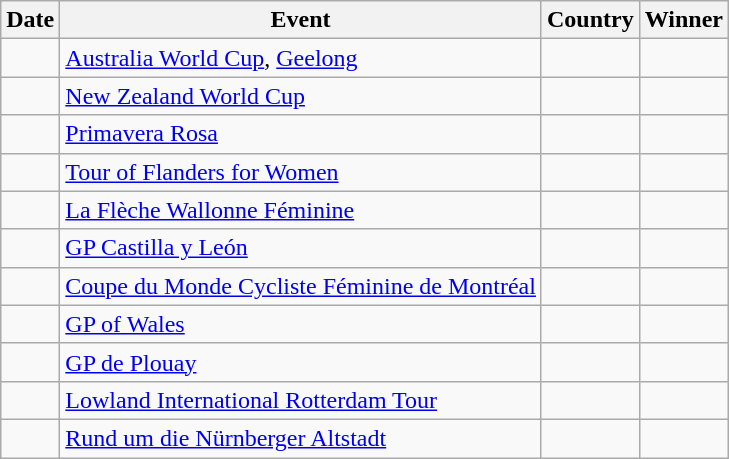<table class="wikitable sortable">
<tr>
<th>Date</th>
<th>Event</th>
<th>Country</th>
<th>Winner</th>
</tr>
<tr>
<td></td>
<td><a href='#'>Australia World Cup</a>, <a href='#'>Geelong</a></td>
<td></td>
<td></td>
</tr>
<tr>
<td></td>
<td><a href='#'>New Zealand World Cup</a></td>
<td></td>
<td></td>
</tr>
<tr>
<td></td>
<td><a href='#'>Primavera Rosa</a></td>
<td></td>
<td></td>
</tr>
<tr>
<td></td>
<td><a href='#'>Tour of Flanders for Women</a></td>
<td></td>
<td></td>
</tr>
<tr>
<td></td>
<td><a href='#'>La Flèche Wallonne Féminine</a></td>
<td></td>
<td></td>
</tr>
<tr>
<td></td>
<td><a href='#'>GP Castilla y León</a></td>
<td></td>
<td></td>
</tr>
<tr>
<td></td>
<td><a href='#'>Coupe du Monde Cycliste Féminine de Montréal</a></td>
<td></td>
<td></td>
</tr>
<tr>
<td></td>
<td><a href='#'>GP of Wales</a></td>
<td></td>
<td></td>
</tr>
<tr>
<td></td>
<td><a href='#'>GP de Plouay</a></td>
<td></td>
<td></td>
</tr>
<tr>
<td></td>
<td><a href='#'>Lowland International Rotterdam Tour</a></td>
<td></td>
<td></td>
</tr>
<tr>
<td></td>
<td><a href='#'>Rund um die Nürnberger Altstadt</a></td>
<td></td>
<td></td>
</tr>
</table>
